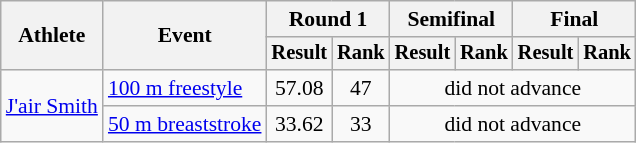<table class=wikitable style="font-size:90%">
<tr>
<th rowspan="2">Athlete</th>
<th rowspan="2">Event</th>
<th colspan="2">Round 1</th>
<th colspan="2">Semifinal</th>
<th colspan="2">Final</th>
</tr>
<tr style="font-size:95%">
<th>Result</th>
<th>Rank</th>
<th>Result</th>
<th>Rank</th>
<th>Result</th>
<th>Rank</th>
</tr>
<tr align=center>
<td align=left rowspan="2"><a href='#'>J'air Smith</a></td>
<td align=left><a href='#'>100 m freestyle</a></td>
<td>57.08</td>
<td>47</td>
<td colspan=4>did not advance</td>
</tr>
<tr align=center>
<td align=left><a href='#'>50 m breaststroke</a></td>
<td>33.62</td>
<td>33</td>
<td colspan=4>did not advance</td>
</tr>
</table>
